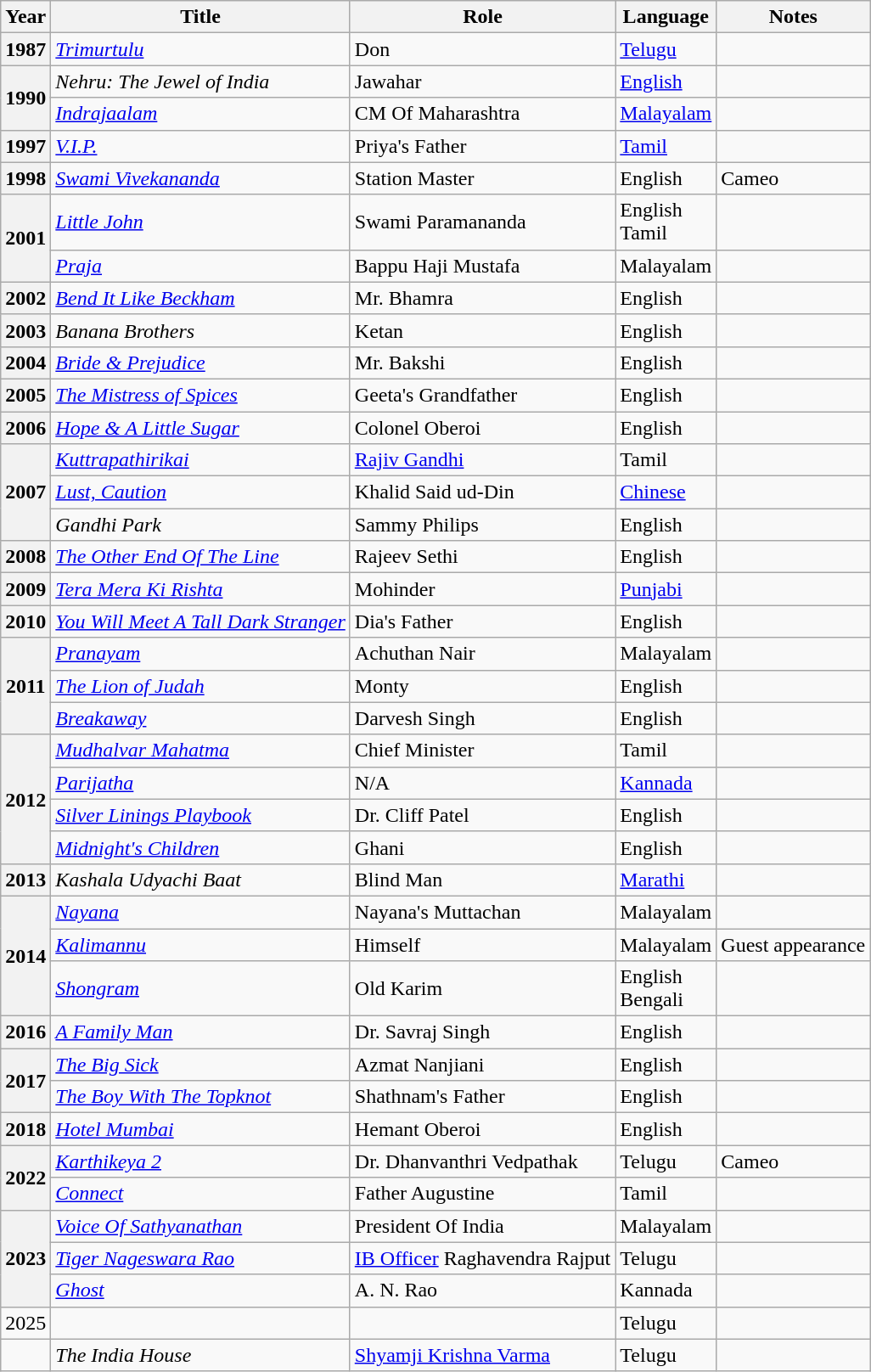<table class="wikitable sortable plainrowheaders">
<tr>
<th>Year</th>
<th>Title</th>
<th>Role</th>
<th>Language</th>
<th>Notes</th>
</tr>
<tr>
<th scope="row" style="text-align: center;">1987</th>
<td><em><a href='#'>Trimurtulu</a></em></td>
<td>Don</td>
<td><a href='#'>Telugu</a></td>
<td></td>
</tr>
<tr>
<th scope="row" style="text-align: center;"  rowspan="2">1990</th>
<td><em>Nehru: The Jewel of India</em></td>
<td>Jawahar</td>
<td><a href='#'>English</a></td>
<td></td>
</tr>
<tr>
<td><em><a href='#'>Indrajaalam</a></em></td>
<td>CM Of Maharashtra</td>
<td><a href='#'>Malayalam</a></td>
<td></td>
</tr>
<tr>
<th scope="row" style="text-align: center;">1997</th>
<td><em><a href='#'>V.I.P.</a></em></td>
<td>Priya's Father</td>
<td><a href='#'>Tamil</a></td>
<td></td>
</tr>
<tr>
<th scope="row" style="text-align: center;">1998</th>
<td><em><a href='#'>Swami Vivekananda</a></em></td>
<td>Station Master</td>
<td>English</td>
<td>Cameo</td>
</tr>
<tr>
<th scope="row" style="text-align: center;"rowspan="2">2001</th>
<td><em><a href='#'>Little John</a></em></td>
<td>Swami Paramananda</td>
<td>English<br>Tamil</td>
<td></td>
</tr>
<tr>
<td><em><a href='#'>Praja</a></em></td>
<td>Bappu Haji Mustafa</td>
<td>Malayalam</td>
<td></td>
</tr>
<tr>
<th scope="row" style="text-align: center;">2002</th>
<td><em><a href='#'>Bend It Like Beckham</a></em></td>
<td>Mr. Bhamra</td>
<td>English</td>
<td></td>
</tr>
<tr>
<th scope="row" style="text-align: center;">2003</th>
<td><em>Banana Brothers</em></td>
<td>Ketan</td>
<td>English</td>
<td></td>
</tr>
<tr>
<th scope="row" style="text-align: center;">2004</th>
<td><em><a href='#'>Bride & Prejudice</a></em></td>
<td>Mr. Bakshi</td>
<td>English</td>
<td></td>
</tr>
<tr>
<th scope="row" style="text-align: center;">2005</th>
<td><em><a href='#'>The Mistress of Spices</a></em></td>
<td>Geeta's Grandfather</td>
<td>English</td>
<td></td>
</tr>
<tr>
<th scope="row" style="text-align: center;">2006</th>
<td><em><a href='#'>Hope & A Little Sugar</a></em></td>
<td>Colonel Oberoi</td>
<td>English</td>
<td></td>
</tr>
<tr>
<th scope="row" style="text-align: center;"rowspan="3">2007</th>
<td><em><a href='#'>Kuttrapathirikai</a></em></td>
<td><a href='#'>Rajiv Gandhi</a></td>
<td>Tamil</td>
<td></td>
</tr>
<tr>
<td><em><a href='#'>Lust, Caution</a></em></td>
<td>Khalid Said ud-Din</td>
<td><a href='#'>Chinese</a></td>
<td></td>
</tr>
<tr>
<td><em>Gandhi Park</em></td>
<td>Sammy Philips</td>
<td>English</td>
<td></td>
</tr>
<tr>
<th scope="row" style="text-align: center;">2008</th>
<td><em><a href='#'>The Other End Of The Line</a></em></td>
<td>Rajeev Sethi</td>
<td>English</td>
<td></td>
</tr>
<tr>
<th scope="row" style="text-align: center;">2009</th>
<td><em><a href='#'>Tera Mera Ki Rishta</a></em></td>
<td>Mohinder</td>
<td><a href='#'>Punjabi</a></td>
<td></td>
</tr>
<tr>
<th scope="row" style="text-align: center;">2010</th>
<td><em><a href='#'>You Will Meet A Tall Dark Stranger</a></em></td>
<td>Dia's Father</td>
<td>English</td>
<td></td>
</tr>
<tr>
<th scope="row" style="text-align: center;"rowspan="3">2011</th>
<td><em><a href='#'>Pranayam</a></em></td>
<td>Achuthan Nair</td>
<td>Malayalam</td>
<td></td>
</tr>
<tr>
<td><em><a href='#'>The Lion of Judah</a></em></td>
<td>Monty</td>
<td>English</td>
<td></td>
</tr>
<tr>
<td><em><a href='#'>Breakaway</a></em></td>
<td>Darvesh Singh</td>
<td>English</td>
<td></td>
</tr>
<tr>
<th scope="row" style="text-align: center;"rowspan="4">2012</th>
<td><em><a href='#'>Mudhalvar Mahatma</a></em></td>
<td>Chief Minister</td>
<td>Tamil</td>
<td></td>
</tr>
<tr>
<td><em><a href='#'>Parijatha</a></em></td>
<td>N/A</td>
<td><a href='#'>Kannada</a></td>
<td></td>
</tr>
<tr>
<td><em><a href='#'>Silver Linings Playbook</a></em></td>
<td>Dr. Cliff Patel</td>
<td>English</td>
<td></td>
</tr>
<tr>
<td><em><a href='#'>Midnight's Children</a></em></td>
<td>Ghani</td>
<td>English</td>
<td></td>
</tr>
<tr>
<th scope="row" style="text-align: center;">2013</th>
<td><em>Kashala Udyachi Baat</em></td>
<td>Blind Man</td>
<td><a href='#'>Marathi</a></td>
<td></td>
</tr>
<tr>
<th scope="row" style="text-align: center;"rowspan="3">2014</th>
<td><em><a href='#'>Nayana</a></em></td>
<td>Nayana's Muttachan</td>
<td>Malayalam</td>
<td></td>
</tr>
<tr>
<td><em><a href='#'>Kalimannu</a></em></td>
<td>Himself</td>
<td>Malayalam</td>
<td>Guest appearance</td>
</tr>
<tr>
<td><em><a href='#'>Shongram</a></em></td>
<td>Old Karim</td>
<td>English<br>Bengali</td>
<td></td>
</tr>
<tr>
<th scope="row" style="text-align: center;">2016</th>
<td><em><a href='#'>A Family Man</a></em></td>
<td>Dr. Savraj Singh</td>
<td>English</td>
<td></td>
</tr>
<tr>
<th scope="row" style="text-align: center;"rowspan="2">2017</th>
<td><em><a href='#'>The Big Sick</a></em></td>
<td>Azmat Nanjiani</td>
<td>English</td>
<td></td>
</tr>
<tr>
<td><em><a href='#'>The Boy With The Topknot</a></em></td>
<td>Shathnam's Father</td>
<td>English</td>
<td></td>
</tr>
<tr>
<th scope="row" style="text-align: center;">2018</th>
<td><em><a href='#'>Hotel Mumbai</a></em></td>
<td>Hemant Oberoi</td>
<td>English</td>
<td></td>
</tr>
<tr>
<th scope="row" style="text-align: center;"rowspan="2">2022</th>
<td scope="row"><em><a href='#'>Karthikeya 2</a></em></td>
<td>Dr. Dhanvanthri Vedpathak</td>
<td>Telugu</td>
<td>Cameo</td>
</tr>
<tr>
<td><em><a href='#'>Connect</a></em></td>
<td>Father Augustine</td>
<td>Tamil</td>
<td></td>
</tr>
<tr>
<th scope="row" style="text-align: center;" rowspan="3">2023</th>
<td><em><a href='#'>Voice Of Sathyanathan</a></em></td>
<td>President Of India</td>
<td>Malayalam</td>
<td></td>
</tr>
<tr>
<td><em><a href='#'>Tiger Nageswara Rao</a></em></td>
<td><a href='#'>IB Officer</a> Raghavendra Rajput</td>
<td>Telugu</td>
<td></td>
</tr>
<tr>
<td><em><a href='#'>Ghost</a></em></td>
<td>A. N. Rao</td>
<td>Kannada</td>
<td></td>
</tr>
<tr>
<td>2025</td>
<td></td>
<td></td>
<td>Telugu</td>
<td></td>
</tr>
<tr>
<td></td>
<td><em>The India House</em> </td>
<td><a href='#'>Shyamji Krishna Varma</a></td>
<td>Telugu</td>
<td></td>
</tr>
</table>
